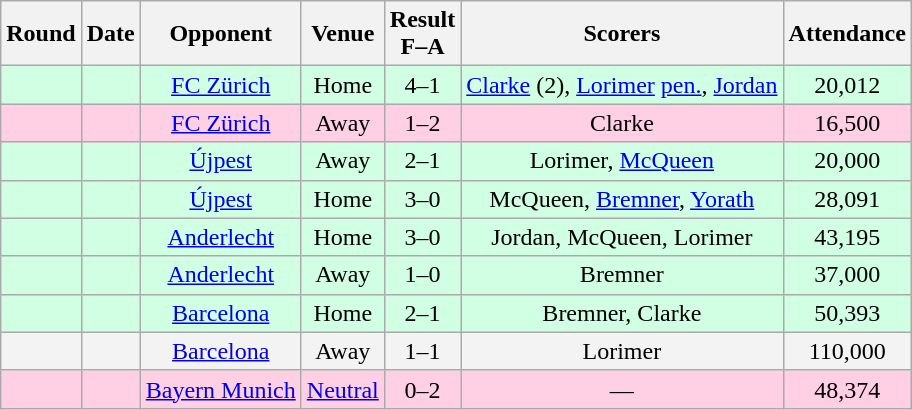<table class="wikitable sortable" style="text-align:center;">
<tr>
<th>Round</th>
<th>Date</th>
<th>Opponent</th>
<th>Venue</th>
<th>Result<br>F–A</th>
<th class=unsortable>Scorers</th>
<th>Attendance</th>
</tr>
<tr style="background-color: #d0ffe3;">
<td></td>
<td></td>
<td><a href='#'>FC Zürich</a></td>
<td>Home</td>
<td>4–1</td>
<td><a href='#'>Clarke</a> (2), <a href='#'>Lorimer</a> <a href='#'>pen.</a>, <a href='#'>Jordan</a></td>
<td>20,012</td>
</tr>
<tr style="background-color: #ffd0e3;">
<td></td>
<td></td>
<td><a href='#'>FC Zürich</a></td>
<td>Away</td>
<td>1–2</td>
<td>Clarke</td>
<td>16,500</td>
</tr>
<tr style="background-color: #d0ffe3;">
<td></td>
<td></td>
<td><a href='#'>Újpest</a></td>
<td>Away</td>
<td>2–1</td>
<td>Lorimer, <a href='#'>McQueen</a></td>
<td>20,000</td>
</tr>
<tr style="background-color: #d0ffe3;">
<td></td>
<td></td>
<td><a href='#'>Újpest</a></td>
<td>Home</td>
<td>3–0</td>
<td>McQueen, <a href='#'>Bremner</a>, <a href='#'>Yorath</a></td>
<td>28,091</td>
</tr>
<tr style="background-color: #d0ffe3;">
<td></td>
<td></td>
<td><a href='#'>Anderlecht</a></td>
<td>Home</td>
<td>3–0</td>
<td>Jordan, McQueen, Lorimer</td>
<td>43,195</td>
</tr>
<tr style="background-color: #d0ffe3;">
<td></td>
<td></td>
<td><a href='#'>Anderlecht</a></td>
<td>Away</td>
<td>1–0</td>
<td>Bremner</td>
<td>37,000</td>
</tr>
<tr style="background-color: #d0ffe3;">
<td></td>
<td></td>
<td><a href='#'>Barcelona</a></td>
<td>Home</td>
<td>2–1</td>
<td>Bremner, Clarke</td>
<td>50,393</td>
</tr>
<tr style="background-color: #f3f3f3;">
<td></td>
<td></td>
<td><a href='#'>Barcelona</a></td>
<td>Away</td>
<td>1–1</td>
<td>Lorimer</td>
<td>110,000</td>
</tr>
<tr style="background-color: #ffd0e3;">
<td></td>
<td></td>
<td><a href='#'>Bayern Munich</a></td>
<td><a href='#'>Neutral</a></td>
<td>0–2</td>
<td>—</td>
<td>48,374</td>
</tr>
</table>
